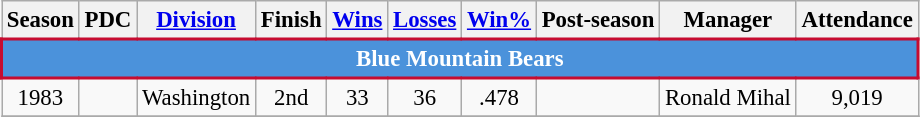<table class="wikitable" style="text-align:center; font-size:95%">
<tr>
<th scope="col">Season</th>
<th scope="col">PDC</th>
<th scope="col"><a href='#'>Division</a></th>
<th scope="col">Finish</th>
<th scope="col"><a href='#'>Wins</a></th>
<th scope="col"><a href='#'>Losses</a></th>
<th scope="col"><a href='#'>Win%</a></th>
<th scope="col">Post-season</th>
<th scope="col">Manager</th>
<th scope="col">Attendance</th>
</tr>
<tr>
<td align="center" colspan="11" style="background: #4B92DB; color: white; border:2px solid #C60C30"><strong>Blue Mountain Bears</strong></td>
</tr>
<tr>
<td>1983</td>
<td></td>
<td>Washington</td>
<td>2nd</td>
<td>33</td>
<td>36</td>
<td>.478</td>
<td></td>
<td>Ronald Mihal</td>
<td>9,019</td>
</tr>
<tr>
</tr>
</table>
